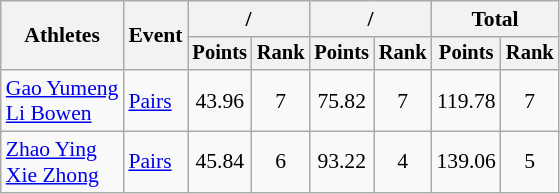<table class="wikitable" style="font-size:90%">
<tr>
<th rowspan="2">Athletes</th>
<th rowspan="2">Event</th>
<th colspan="2">/</th>
<th colspan="2">/</th>
<th colspan="2">Total</th>
</tr>
<tr style="font-size:95%">
<th>Points</th>
<th>Rank</th>
<th>Points</th>
<th>Rank</th>
<th>Points</th>
<th>Rank</th>
</tr>
<tr align=center>
<td align=left><a href='#'>Gao Yumeng</a> <br> <a href='#'>Li Bowen</a></td>
<td align=left><a href='#'>Pairs</a></td>
<td>43.96</td>
<td>7</td>
<td>75.82</td>
<td>7</td>
<td>119.78</td>
<td>7</td>
</tr>
<tr align=center>
<td align=left><a href='#'>Zhao Ying</a> <br> <a href='#'>Xie Zhong</a></td>
<td align=left><a href='#'>Pairs</a></td>
<td>45.84</td>
<td>6</td>
<td>93.22</td>
<td>4</td>
<td>139.06</td>
<td>5</td>
</tr>
</table>
